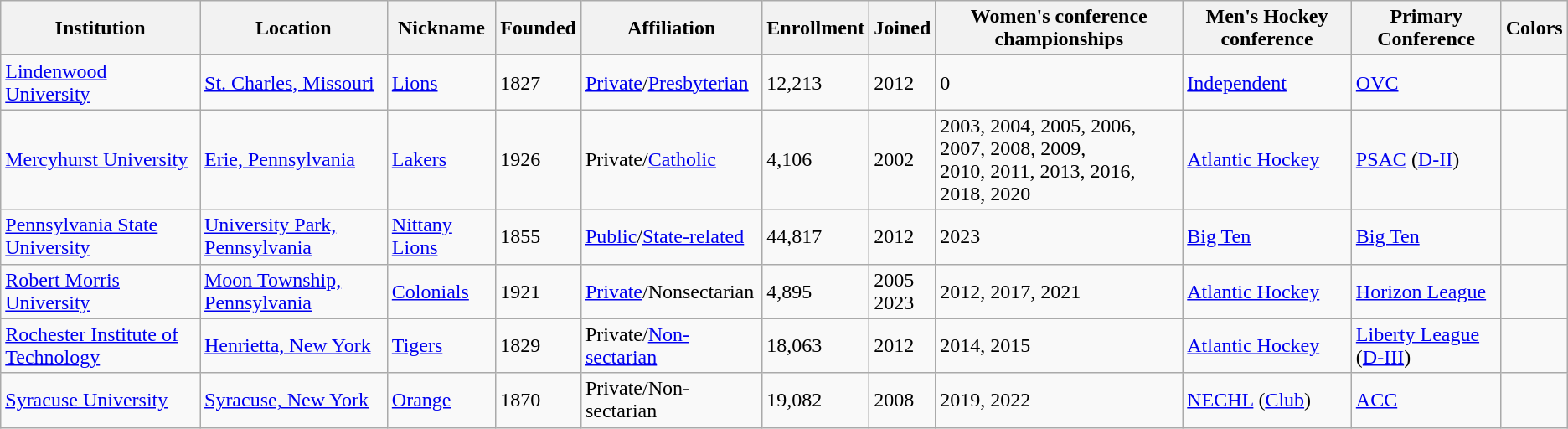<table class="wikitable sortable">
<tr>
<th>Institution</th>
<th>Location</th>
<th>Nickname</th>
<th>Founded</th>
<th>Affiliation</th>
<th>Enrollment</th>
<th>Joined</th>
<th>Women's conference championships</th>
<th>Men's Hockey conference</th>
<th>Primary Conference</th>
<th>Colors</th>
</tr>
<tr>
<td><a href='#'>Lindenwood University</a></td>
<td><a href='#'>St. Charles, Missouri</a></td>
<td><a href='#'>Lions</a></td>
<td>1827</td>
<td><a href='#'>Private</a>/<a href='#'>Presbyterian</a></td>
<td>12,213</td>
<td>2012</td>
<td>0</td>
<td><a href='#'>Independent</a></td>
<td><a href='#'>OVC</a></td>
<td></td>
</tr>
<tr>
<td><a href='#'>Mercyhurst University</a></td>
<td><a href='#'>Erie, Pennsylvania</a></td>
<td><a href='#'>Lakers</a></td>
<td>1926</td>
<td>Private/<a href='#'>Catholic</a></td>
<td>4,106</td>
<td>2002</td>
<td>2003, 2004, 2005, 2006, 2007, 2008, 2009, <br>2010, 2011, 2013, 2016, 2018, 2020</td>
<td><a href='#'>Atlantic Hockey</a></td>
<td><a href='#'>PSAC</a> (<a href='#'>D-II</a>)</td>
<td></td>
</tr>
<tr>
<td><a href='#'>Pennsylvania State University</a></td>
<td><a href='#'>University Park, Pennsylvania</a></td>
<td><a href='#'>Nittany Lions</a></td>
<td>1855</td>
<td><a href='#'>Public</a>/<a href='#'>State-related</a></td>
<td>44,817</td>
<td>2012</td>
<td>2023</td>
<td><a href='#'>Big Ten</a></td>
<td><a href='#'>Big Ten</a></td>
<td></td>
</tr>
<tr>
<td><a href='#'>Robert Morris University</a></td>
<td><a href='#'>Moon Township, Pennsylvania</a></td>
<td><a href='#'>Colonials</a></td>
<td>1921</td>
<td><a href='#'>Private</a>/Nonsectarian</td>
<td>4,895</td>
<td>2005<br>2023</td>
<td>2012, 2017, 2021</td>
<td><a href='#'>Atlantic Hockey</a></td>
<td><a href='#'>Horizon League</a></td>
<td></td>
</tr>
<tr>
<td><a href='#'>Rochester Institute of Technology</a></td>
<td><a href='#'>Henrietta, New York</a></td>
<td><a href='#'>Tigers</a></td>
<td>1829</td>
<td>Private/<a href='#'>Non-sectarian</a></td>
<td>18,063</td>
<td>2012</td>
<td>2014, 2015</td>
<td><a href='#'>Atlantic Hockey</a></td>
<td><a href='#'>Liberty League</a> (<a href='#'>D-III</a>)</td>
<td></td>
</tr>
<tr>
<td><a href='#'>Syracuse University</a></td>
<td><a href='#'>Syracuse, New York</a></td>
<td><a href='#'>Orange</a></td>
<td>1870</td>
<td>Private/Non-sectarian</td>
<td>19,082</td>
<td>2008</td>
<td>2019, 2022</td>
<td><a href='#'>NECHL</a> (<a href='#'>Club</a>)</td>
<td><a href='#'>ACC</a></td>
<td></td>
</tr>
</table>
